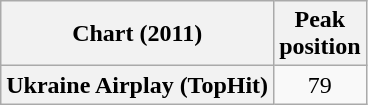<table class="wikitable plainrowheaders" style="text-align:center">
<tr>
<th scope="col">Chart (2011)</th>
<th scope="col">Peak<br>position</th>
</tr>
<tr>
<th scope="row">Ukraine Airplay (TopHit)</th>
<td>79</td>
</tr>
</table>
